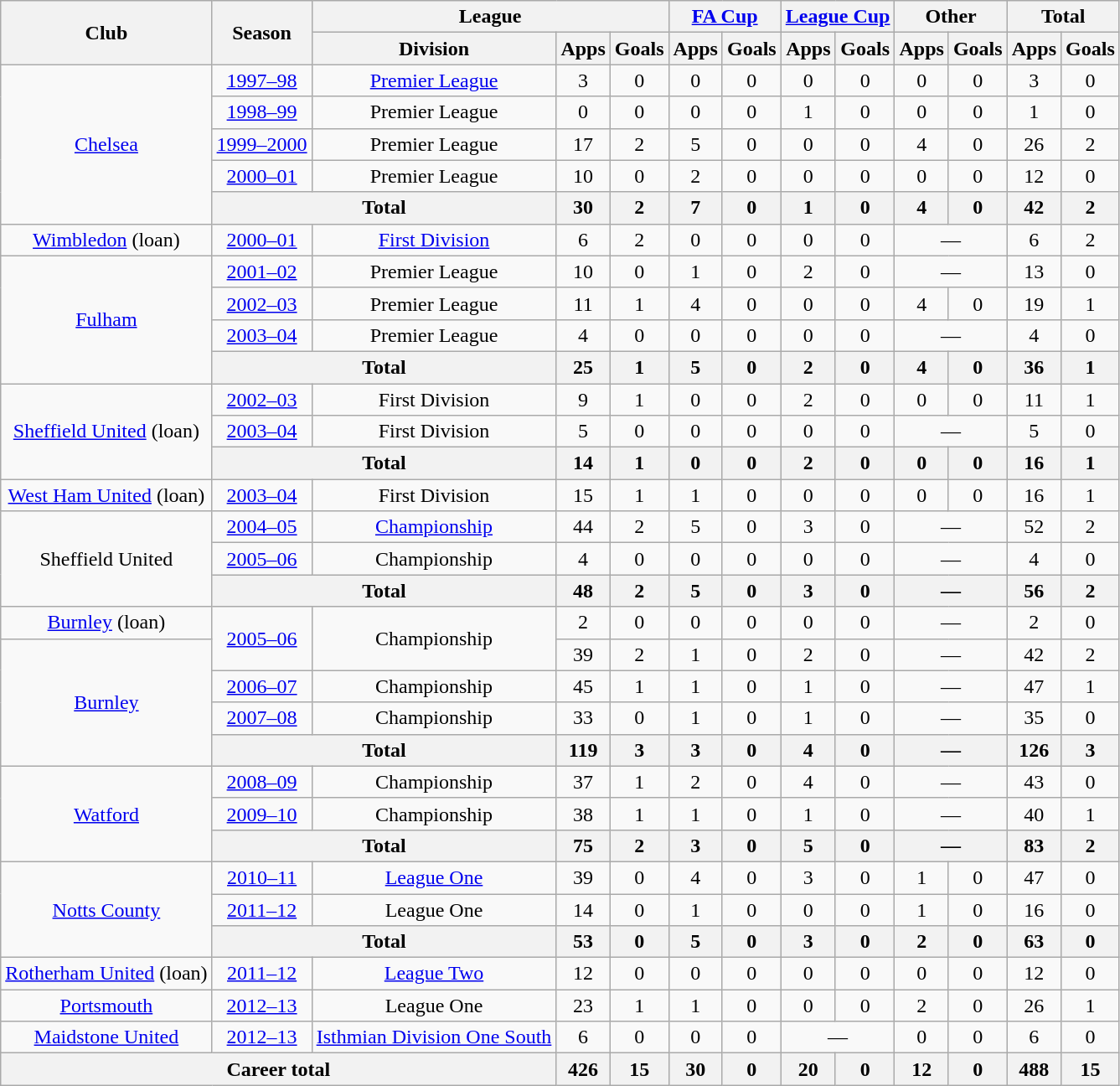<table class="wikitable" style="text-align:center">
<tr>
<th rowspan="2">Club</th>
<th rowspan="2">Season</th>
<th colspan="3">League</th>
<th colspan="2"><a href='#'>FA Cup</a></th>
<th colspan="2"><a href='#'>League Cup</a></th>
<th colspan="2">Other</th>
<th colspan="2">Total</th>
</tr>
<tr>
<th>Division</th>
<th>Apps</th>
<th>Goals</th>
<th>Apps</th>
<th>Goals</th>
<th>Apps</th>
<th>Goals</th>
<th>Apps</th>
<th>Goals</th>
<th>Apps</th>
<th>Goals</th>
</tr>
<tr>
<td rowspan="5"><a href='#'>Chelsea</a></td>
<td><a href='#'>1997–98</a></td>
<td><a href='#'>Premier League</a></td>
<td>3</td>
<td>0</td>
<td>0</td>
<td>0</td>
<td>0</td>
<td>0</td>
<td>0</td>
<td>0</td>
<td>3</td>
<td>0</td>
</tr>
<tr>
<td><a href='#'>1998–99</a></td>
<td>Premier League</td>
<td>0</td>
<td>0</td>
<td>0</td>
<td>0</td>
<td>1</td>
<td>0</td>
<td>0</td>
<td>0</td>
<td>1</td>
<td>0</td>
</tr>
<tr>
<td><a href='#'>1999–2000</a></td>
<td>Premier League</td>
<td>17</td>
<td>2</td>
<td>5</td>
<td>0</td>
<td>0</td>
<td>0</td>
<td>4</td>
<td>0</td>
<td>26</td>
<td>2</td>
</tr>
<tr>
<td><a href='#'>2000–01</a></td>
<td>Premier League</td>
<td>10</td>
<td>0</td>
<td>2</td>
<td>0</td>
<td>0</td>
<td>0</td>
<td>0</td>
<td>0</td>
<td>12</td>
<td>0</td>
</tr>
<tr>
<th colspan="2">Total</th>
<th>30</th>
<th>2</th>
<th>7</th>
<th>0</th>
<th>1</th>
<th>0</th>
<th>4</th>
<th>0</th>
<th>42</th>
<th>2</th>
</tr>
<tr>
<td><a href='#'>Wimbledon</a> (loan)</td>
<td><a href='#'>2000–01</a></td>
<td><a href='#'>First Division</a></td>
<td>6</td>
<td>2</td>
<td>0</td>
<td>0</td>
<td>0</td>
<td>0</td>
<td colspan="2">—</td>
<td>6</td>
<td>2</td>
</tr>
<tr>
<td rowspan="4"><a href='#'>Fulham</a></td>
<td><a href='#'>2001–02</a></td>
<td>Premier League</td>
<td>10</td>
<td>0</td>
<td>1</td>
<td>0</td>
<td>2</td>
<td>0</td>
<td colspan="2">—</td>
<td>13</td>
<td>0</td>
</tr>
<tr>
<td><a href='#'>2002–03</a></td>
<td>Premier League</td>
<td>11</td>
<td>1</td>
<td>4</td>
<td>0</td>
<td>0</td>
<td>0</td>
<td>4</td>
<td>0</td>
<td>19</td>
<td>1</td>
</tr>
<tr>
<td><a href='#'>2003–04</a></td>
<td>Premier League</td>
<td>4</td>
<td>0</td>
<td>0</td>
<td>0</td>
<td>0</td>
<td>0</td>
<td colspan="2">—</td>
<td>4</td>
<td>0</td>
</tr>
<tr>
<th colspan="2">Total</th>
<th>25</th>
<th>1</th>
<th>5</th>
<th>0</th>
<th>2</th>
<th>0</th>
<th>4</th>
<th>0</th>
<th>36</th>
<th>1</th>
</tr>
<tr>
<td rowspan="3"><a href='#'>Sheffield United</a> (loan)</td>
<td><a href='#'>2002–03</a></td>
<td>First Division</td>
<td>9</td>
<td>1</td>
<td>0</td>
<td>0</td>
<td>2</td>
<td>0</td>
<td>0</td>
<td>0</td>
<td>11</td>
<td>1</td>
</tr>
<tr>
<td><a href='#'>2003–04</a></td>
<td>First Division</td>
<td>5</td>
<td>0</td>
<td>0</td>
<td>0</td>
<td>0</td>
<td>0</td>
<td colspan="2">—</td>
<td>5</td>
<td>0</td>
</tr>
<tr>
<th colspan="2">Total</th>
<th>14</th>
<th>1</th>
<th>0</th>
<th>0</th>
<th>2</th>
<th>0</th>
<th>0</th>
<th>0</th>
<th>16</th>
<th>1</th>
</tr>
<tr>
<td><a href='#'>West Ham United</a> (loan)</td>
<td><a href='#'>2003–04</a></td>
<td>First Division</td>
<td>15</td>
<td>1</td>
<td>1</td>
<td>0</td>
<td>0</td>
<td>0</td>
<td>0</td>
<td>0</td>
<td>16</td>
<td>1</td>
</tr>
<tr>
<td rowspan="3">Sheffield United</td>
<td><a href='#'>2004–05</a></td>
<td><a href='#'>Championship</a></td>
<td>44</td>
<td>2</td>
<td>5</td>
<td>0</td>
<td>3</td>
<td>0</td>
<td colspan="2">—</td>
<td>52</td>
<td>2</td>
</tr>
<tr>
<td><a href='#'>2005–06</a></td>
<td>Championship</td>
<td>4</td>
<td>0</td>
<td>0</td>
<td>0</td>
<td>0</td>
<td>0</td>
<td colspan="2">—</td>
<td>4</td>
<td>0</td>
</tr>
<tr>
<th colspan="2">Total</th>
<th>48</th>
<th>2</th>
<th>5</th>
<th>0</th>
<th>3</th>
<th>0</th>
<th colspan="2">—</th>
<th>56</th>
<th>2</th>
</tr>
<tr>
<td><a href='#'>Burnley</a> (loan)</td>
<td rowspan="2"><a href='#'>2005–06</a></td>
<td rowspan="2">Championship</td>
<td>2</td>
<td>0</td>
<td>0</td>
<td>0</td>
<td>0</td>
<td>0</td>
<td colspan="2">—</td>
<td>2</td>
<td>0</td>
</tr>
<tr>
<td rowspan="4"><a href='#'>Burnley</a></td>
<td>39</td>
<td>2</td>
<td>1</td>
<td>0</td>
<td>2</td>
<td>0</td>
<td colspan="2">—</td>
<td>42</td>
<td>2</td>
</tr>
<tr>
<td><a href='#'>2006–07</a></td>
<td>Championship</td>
<td>45</td>
<td>1</td>
<td>1</td>
<td>0</td>
<td>1</td>
<td>0</td>
<td colspan="2">—</td>
<td>47</td>
<td>1</td>
</tr>
<tr>
<td><a href='#'>2007–08</a></td>
<td>Championship</td>
<td>33</td>
<td>0</td>
<td>1</td>
<td>0</td>
<td>1</td>
<td>0</td>
<td colspan="2">—</td>
<td>35</td>
<td>0</td>
</tr>
<tr>
<th colspan="2">Total</th>
<th>119</th>
<th>3</th>
<th>3</th>
<th>0</th>
<th>4</th>
<th>0</th>
<th colspan="2">—</th>
<th>126</th>
<th>3</th>
</tr>
<tr>
<td rowspan="3"><a href='#'>Watford</a></td>
<td><a href='#'>2008–09</a></td>
<td>Championship</td>
<td>37</td>
<td>1</td>
<td>2</td>
<td>0</td>
<td>4</td>
<td>0</td>
<td colspan="2">—</td>
<td>43</td>
<td>0</td>
</tr>
<tr>
<td><a href='#'>2009–10</a></td>
<td>Championship</td>
<td>38</td>
<td>1</td>
<td>1</td>
<td>0</td>
<td>1</td>
<td>0</td>
<td colspan="2">—</td>
<td>40</td>
<td>1</td>
</tr>
<tr>
<th colspan="2">Total</th>
<th>75</th>
<th>2</th>
<th>3</th>
<th>0</th>
<th>5</th>
<th>0</th>
<th colspan="2">—</th>
<th>83</th>
<th>2</th>
</tr>
<tr>
<td rowspan="3"><a href='#'>Notts County</a></td>
<td><a href='#'>2010–11</a></td>
<td><a href='#'>League One</a></td>
<td>39</td>
<td>0</td>
<td>4</td>
<td>0</td>
<td>3</td>
<td>0</td>
<td>1</td>
<td>0</td>
<td>47</td>
<td>0</td>
</tr>
<tr>
<td><a href='#'>2011–12</a></td>
<td>League One</td>
<td>14</td>
<td>0</td>
<td>1</td>
<td>0</td>
<td>0</td>
<td>0</td>
<td>1</td>
<td>0</td>
<td>16</td>
<td>0</td>
</tr>
<tr>
<th colspan="2">Total</th>
<th>53</th>
<th>0</th>
<th>5</th>
<th>0</th>
<th>3</th>
<th>0</th>
<th>2</th>
<th>0</th>
<th>63</th>
<th>0</th>
</tr>
<tr>
<td><a href='#'>Rotherham United</a> (loan)</td>
<td><a href='#'>2011–12</a></td>
<td><a href='#'>League Two</a></td>
<td>12</td>
<td>0</td>
<td>0</td>
<td>0</td>
<td>0</td>
<td>0</td>
<td>0</td>
<td>0</td>
<td>12</td>
<td>0</td>
</tr>
<tr>
<td><a href='#'>Portsmouth</a></td>
<td><a href='#'>2012–13</a></td>
<td>League One</td>
<td>23</td>
<td>1</td>
<td>1</td>
<td>0</td>
<td>0</td>
<td>0</td>
<td>2</td>
<td>0</td>
<td>26</td>
<td>1</td>
</tr>
<tr>
<td><a href='#'>Maidstone United</a></td>
<td><a href='#'>2012–13</a></td>
<td><a href='#'>Isthmian Division One South</a></td>
<td>6</td>
<td>0</td>
<td>0</td>
<td>0</td>
<td colspan="2">—</td>
<td>0</td>
<td>0</td>
<td>6</td>
<td>0</td>
</tr>
<tr>
<th colspan="3">Career total</th>
<th>426</th>
<th>15</th>
<th>30</th>
<th>0</th>
<th>20</th>
<th>0</th>
<th>12</th>
<th>0</th>
<th>488</th>
<th>15</th>
</tr>
</table>
